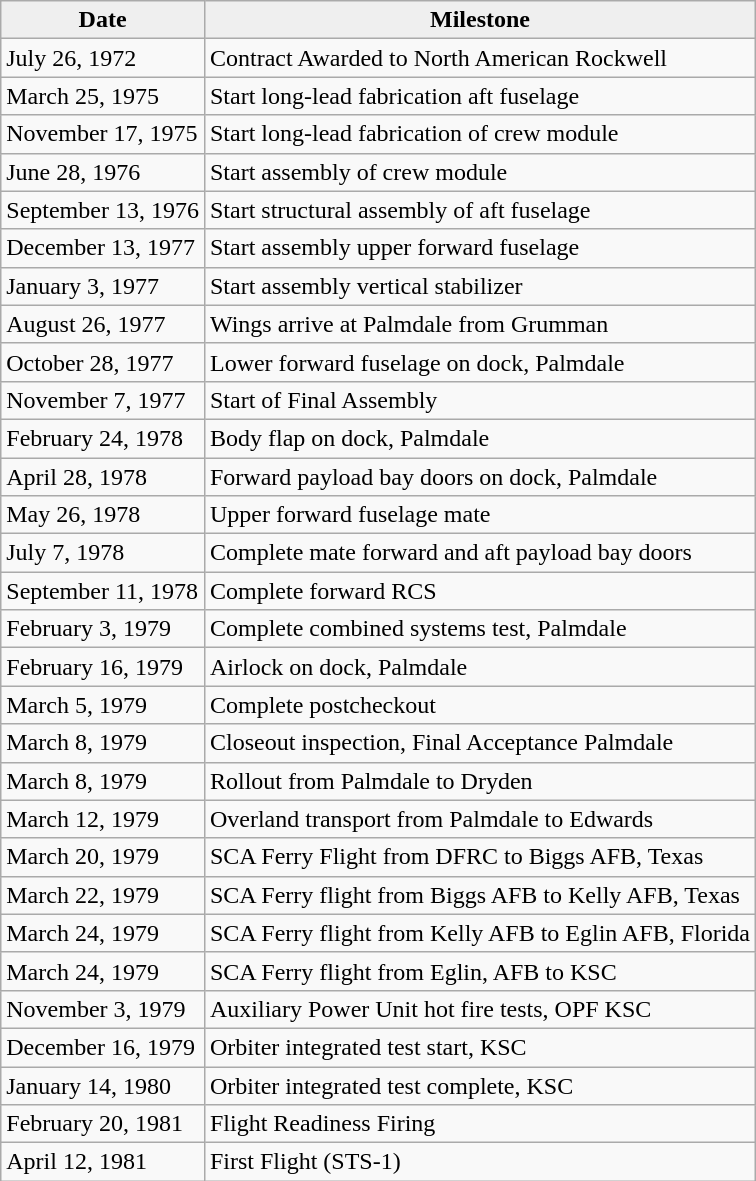<table class="wikitable">
<tr>
<th style="background:#efefef;">Date</th>
<th style="background:#efefef;">Milestone</th>
</tr>
<tr>
<td>July 26, 1972</td>
<td>Contract Awarded to North American Rockwell</td>
</tr>
<tr>
<td>March 25, 1975</td>
<td>Start long-lead fabrication aft fuselage</td>
</tr>
<tr>
<td>November 17, 1975</td>
<td>Start long-lead fabrication of crew module</td>
</tr>
<tr>
<td>June 28, 1976</td>
<td>Start assembly of crew module</td>
</tr>
<tr>
<td>September 13, 1976</td>
<td>Start structural assembly of aft fuselage</td>
</tr>
<tr>
<td>December 13, 1977</td>
<td>Start assembly upper forward fuselage</td>
</tr>
<tr>
<td>January 3, 1977</td>
<td>Start assembly vertical stabilizer</td>
</tr>
<tr>
<td>August 26, 1977</td>
<td>Wings arrive at Palmdale from Grumman</td>
</tr>
<tr>
<td>October 28, 1977</td>
<td>Lower forward fuselage on dock, Palmdale</td>
</tr>
<tr>
<td>November 7, 1977</td>
<td>Start of Final Assembly</td>
</tr>
<tr>
<td>February 24, 1978</td>
<td>Body flap on dock, Palmdale</td>
</tr>
<tr>
<td>April 28, 1978</td>
<td>Forward payload bay doors on dock, Palmdale</td>
</tr>
<tr>
<td>May 26, 1978</td>
<td>Upper forward fuselage mate</td>
</tr>
<tr>
<td>July 7, 1978</td>
<td>Complete mate forward and aft payload bay doors</td>
</tr>
<tr>
<td>September 11, 1978</td>
<td>Complete forward RCS</td>
</tr>
<tr>
<td>February 3, 1979</td>
<td>Complete combined systems test, Palmdale</td>
</tr>
<tr>
<td>February 16, 1979</td>
<td>Airlock on dock, Palmdale</td>
</tr>
<tr>
<td>March 5, 1979</td>
<td>Complete postcheckout</td>
</tr>
<tr>
<td>March 8, 1979</td>
<td>Closeout inspection, Final Acceptance Palmdale</td>
</tr>
<tr>
<td>March 8, 1979</td>
<td>Rollout from Palmdale to Dryden</td>
</tr>
<tr>
<td>March 12, 1979</td>
<td>Overland transport from Palmdale to Edwards</td>
</tr>
<tr>
<td>March 20, 1979</td>
<td>SCA Ferry Flight from DFRC to Biggs AFB, Texas</td>
</tr>
<tr>
<td>March 22, 1979</td>
<td>SCA Ferry flight from Biggs AFB to Kelly AFB, Texas</td>
</tr>
<tr>
<td>March 24, 1979</td>
<td>SCA Ferry flight from Kelly AFB to Eglin AFB, Florida</td>
</tr>
<tr>
<td>March 24, 1979</td>
<td>SCA Ferry flight from Eglin, AFB to KSC</td>
</tr>
<tr>
<td>November 3, 1979</td>
<td>Auxiliary Power Unit hot fire tests, OPF KSC</td>
</tr>
<tr>
<td>December 16, 1979</td>
<td>Orbiter integrated test start, KSC</td>
</tr>
<tr>
<td>January 14, 1980</td>
<td>Orbiter integrated test complete, KSC</td>
</tr>
<tr>
<td>February 20, 1981</td>
<td>Flight Readiness Firing</td>
</tr>
<tr>
<td>April 12, 1981</td>
<td>First Flight (STS-1)</td>
</tr>
</table>
